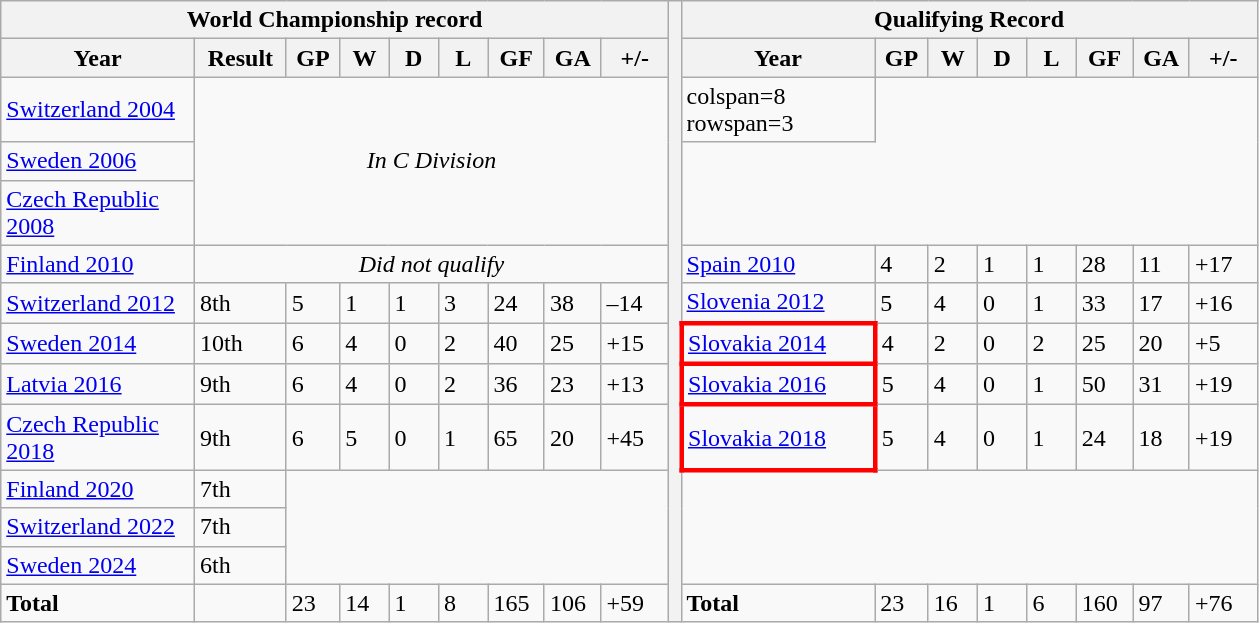<table class="wikitable">
<tr>
<th colspan=9>World Championship record</th>
<th style="width:1%;" rowspan="14"></th>
<th colspan=8>Qualifying Record</th>
</tr>
<tr>
<th width=100>Year</th>
<th width=20>Result</th>
<th width=20>GP</th>
<th width=20>W</th>
<th width=20>D</th>
<th width=20>L</th>
<th width=20>GF</th>
<th width=20>GA</th>
<th width=30>+/-</th>
<th width=100>Year</th>
<th width=20>GP</th>
<th width=20>W</th>
<th width=20>D</th>
<th width=20>L</th>
<th width=20>GF</th>
<th width=20>GA</th>
<th width=30>+/-</th>
</tr>
<tr>
<td style="text-align:left;"><a href='#'>Switzerland 2004</a></td>
<td rowspan=3 colspan=8 style="text-align:center;"><em>In C Division</em></td>
<td>colspan=8 rowspan=3 </td>
</tr>
<tr>
<td style="text-align:left;"><a href='#'>Sweden 2006</a></td>
</tr>
<tr>
<td style="text-align:left;"><a href='#'>Czech Republic 2008</a></td>
</tr>
<tr>
<td style="text-align:left;"><a href='#'>Finland 2010</a></td>
<td colspan=8 style="text-align:center;"><em>Did not qualify</em></td>
<td><a href='#'>Spain 2010</a></td>
<td>4</td>
<td>2</td>
<td>1</td>
<td>1</td>
<td>28</td>
<td>11</td>
<td>+17</td>
</tr>
<tr>
<td style="text-align:left;"><a href='#'>Switzerland 2012</a></td>
<td>8th</td>
<td>5</td>
<td>1</td>
<td>1</td>
<td>3</td>
<td>24</td>
<td>38</td>
<td>–14</td>
<td><a href='#'>Slovenia 2012</a></td>
<td>5</td>
<td>4</td>
<td>0</td>
<td>1</td>
<td>33</td>
<td>17</td>
<td>+16</td>
</tr>
<tr>
<td style="text-align:left;"><a href='#'>Sweden 2014</a></td>
<td>10th</td>
<td>6</td>
<td>4</td>
<td>0</td>
<td>2</td>
<td>40</td>
<td>25</td>
<td>+15</td>
<td style="border: 3px solid red;"><a href='#'>Slovakia 2014</a></td>
<td>4</td>
<td>2</td>
<td>0</td>
<td>2</td>
<td>25</td>
<td>20</td>
<td>+5</td>
</tr>
<tr>
<td style="text-align:left;"><a href='#'>Latvia 2016</a></td>
<td>9th</td>
<td>6</td>
<td>4</td>
<td>0</td>
<td>2</td>
<td>36</td>
<td>23</td>
<td>+13</td>
<td style="border: 3px solid red;"><a href='#'>Slovakia 2016</a></td>
<td>5</td>
<td>4</td>
<td>0</td>
<td>1</td>
<td>50</td>
<td>31</td>
<td>+19</td>
</tr>
<tr>
<td style="text-align:left;"><a href='#'>Czech Republic 2018</a></td>
<td>9th</td>
<td>6</td>
<td>5</td>
<td>0</td>
<td>1</td>
<td>65</td>
<td>20</td>
<td>+45</td>
<td style="border: 3px solid red;"><a href='#'>Slovakia 2018</a></td>
<td>5</td>
<td>4</td>
<td>0</td>
<td>1</td>
<td>24</td>
<td>18</td>
<td>+19</td>
</tr>
<tr>
<td style="text-align:left;"><a href='#'>Finland 2020</a></td>
<td>7th</td>
</tr>
<tr>
<td style="text-align:left;"><a href='#'>Switzerland 2022</a></td>
<td>7th</td>
</tr>
<tr>
<td style="text-align:left;"><a href='#'>Sweden 2024</a></td>
<td>6th</td>
</tr>
<tr>
<td style="text-align:left;"><strong>Total</strong></td>
<td></td>
<td>23</td>
<td>14</td>
<td>1</td>
<td>8</td>
<td>165</td>
<td>106</td>
<td>+59</td>
<td><strong>Total</strong></td>
<td>23</td>
<td>16</td>
<td>1</td>
<td>6</td>
<td>160</td>
<td>97</td>
<td>+76</td>
</tr>
</table>
